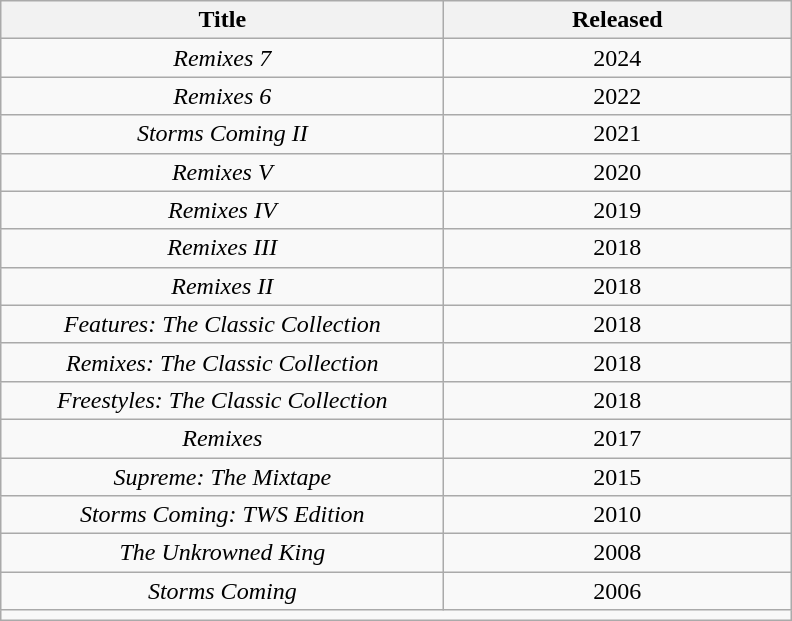<table class="wikitable plainrowheaders" style="text-align:center;">
<tr>
<th scope="col" style="width:18em;">Title</th>
<th scope="col" style="width:14em;">Released</th>
</tr>
<tr>
<td><em>Remixes 7</em></td>
<td>2024</td>
</tr>
<tr>
<td><em>Remixes 6</em></td>
<td>2022</td>
</tr>
<tr>
<td><em>Storms Coming II</em></td>
<td>2021</td>
</tr>
<tr>
<td><em>Remixes V</em></td>
<td>2020</td>
</tr>
<tr>
<td><em>Remixes IV</em></td>
<td>2019</td>
</tr>
<tr>
<td><em>Remixes III</em></td>
<td>2018</td>
</tr>
<tr>
<td><em>Remixes II</em></td>
<td>2018</td>
</tr>
<tr>
<td><em>Features: The Classic Collection</em></td>
<td>2018</td>
</tr>
<tr>
<td scope="row"><em>Remixes: The Classic Collection</em></td>
<td>2018</td>
</tr>
<tr>
<td><em>Freestyles: The Classic Collection</em></td>
<td>2018</td>
</tr>
<tr>
<td><em>Remixes</em></td>
<td>2017</td>
</tr>
<tr>
<td scope="row"><em>Supreme: The Mixtape</em></td>
<td>2015</td>
</tr>
<tr>
<td scope="row"><em>Storms Coming: TWS Edition</em></td>
<td>2010</td>
</tr>
<tr>
<td scope="row"><em>The Unkrowned King</em></td>
<td>2008</td>
</tr>
<tr>
<td><em>Storms Coming</em></td>
<td>2006</td>
</tr>
<tr>
<td colspan="2"></td>
</tr>
</table>
